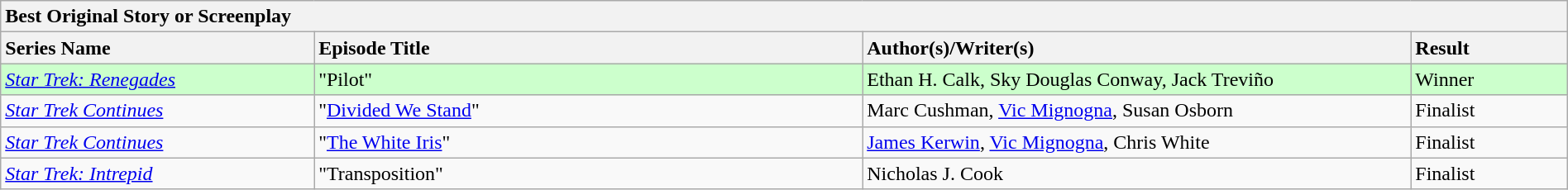<table class="wikitable" width=100%>
<tr>
<th colspan="4" ! style="text-align:left;">Best Original Story or Screenplay</th>
</tr>
<tr>
<th style="text-align:left; width: 20%;"><strong>Series Name</strong></th>
<th style="text-align:left; width: 35%;"><strong>Episode Title</strong></th>
<th style="text-align:left; width: 35%;"><strong>Author(s)/Writer(s)</strong></th>
<th style="text-align:left; width: 10%;"><strong>Result</strong></th>
</tr>
<tr style="background-color:#ccffcc;">
<td><em><a href='#'>Star Trek: Renegades</a></em></td>
<td>"Pilot"</td>
<td>Ethan H. Calk, Sky Douglas Conway, Jack Treviño</td>
<td>Winner</td>
</tr>
<tr>
<td><em><a href='#'>Star Trek Continues</a></em></td>
<td>"<a href='#'>Divided We Stand</a>"</td>
<td>Marc Cushman, <a href='#'>Vic Mignogna</a>, Susan Osborn</td>
<td>Finalist</td>
</tr>
<tr>
<td><em><a href='#'>Star Trek Continues</a></em></td>
<td>"<a href='#'>The White Iris</a>"</td>
<td><a href='#'>James Kerwin</a>, <a href='#'>Vic Mignogna</a>, Chris White</td>
<td>Finalist</td>
</tr>
<tr>
<td><em><a href='#'>Star Trek: Intrepid</a></em></td>
<td>"Transposition"</td>
<td>Nicholas J. Cook</td>
<td>Finalist</td>
</tr>
</table>
